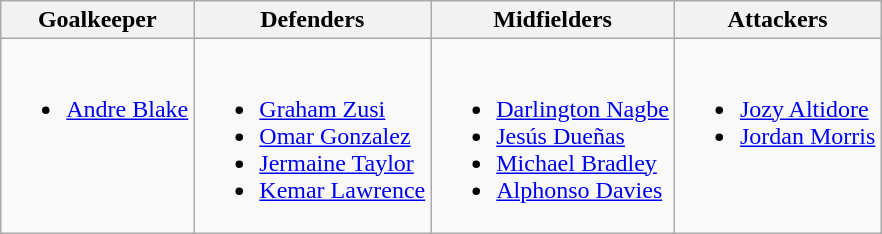<table class="wikitable">
<tr>
<th>Goalkeeper</th>
<th>Defenders</th>
<th>Midfielders</th>
<th>Attackers</th>
</tr>
<tr valign="top">
<td><br><ul><li> <a href='#'>Andre Blake</a></li></ul></td>
<td><br><ul><li> <a href='#'>Graham Zusi</a></li><li> <a href='#'>Omar Gonzalez</a></li><li> <a href='#'>Jermaine Taylor</a></li><li> <a href='#'>Kemar Lawrence</a></li></ul></td>
<td><br><ul><li> <a href='#'>Darlington Nagbe</a></li><li> <a href='#'>Jesús Dueñas</a></li><li> <a href='#'>Michael Bradley</a></li><li> <a href='#'>Alphonso Davies</a></li></ul></td>
<td><br><ul><li> <a href='#'>Jozy Altidore</a></li><li> <a href='#'>Jordan Morris</a></li></ul></td>
</tr>
</table>
